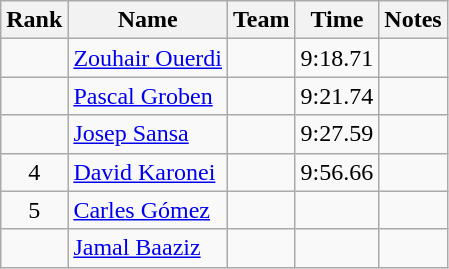<table class="wikitable sortable" style="text-align:center">
<tr>
<th>Rank</th>
<th>Name</th>
<th>Team</th>
<th>Time</th>
<th>Notes</th>
</tr>
<tr>
<td></td>
<td align="left"><a href='#'>Zouhair Ouerdi</a></td>
<td align=left></td>
<td>9:18.71</td>
<td></td>
</tr>
<tr>
<td></td>
<td align="left"><a href='#'>Pascal Groben</a></td>
<td align=left></td>
<td>9:21.74</td>
<td></td>
</tr>
<tr>
<td></td>
<td align="left"><a href='#'>Josep Sansa</a></td>
<td align=left></td>
<td>9:27.59</td>
<td></td>
</tr>
<tr>
<td>4</td>
<td align="left"><a href='#'>David Karonei</a></td>
<td align=left></td>
<td>9:56.66</td>
<td></td>
</tr>
<tr>
<td>5</td>
<td align="left"><a href='#'>Carles Gómez</a></td>
<td align=left></td>
<td></td>
<td></td>
</tr>
<tr>
<td></td>
<td align="left"><a href='#'>Jamal Baaziz</a></td>
<td align=left></td>
<td></td>
<td></td>
</tr>
</table>
